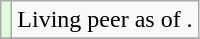<table class="wikitable">
<tr>
<td style="background:#DDFDDD; text-align:center"></td>
<td>Living peer as of   .</td>
</tr>
<tr>
</tr>
</table>
